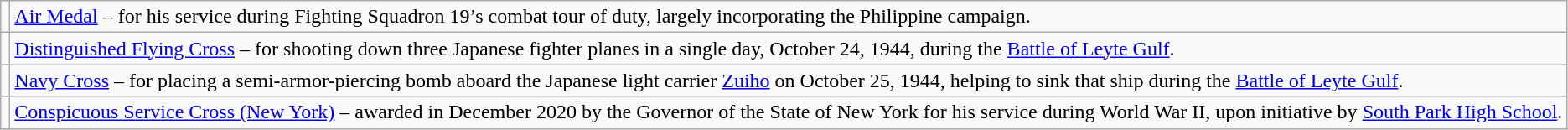<table class="wikitable">
<tr>
<td></td>
<td><a href='#'>Air Medal</a> – for his service during Fighting Squadron 19’s combat tour of duty, largely incorporating the Philippine campaign.</td>
</tr>
<tr>
<td></td>
<td><a href='#'>Distinguished Flying Cross</a> – for shooting down three Japanese fighter planes in a single day, October 24, 1944, during the <a href='#'>Battle of Leyte Gulf</a>.</td>
</tr>
<tr>
<td></td>
<td><a href='#'>Navy Cross</a> – for placing a semi-armor-piercing bomb aboard the Japanese light carrier <a href='#'>Zuiho</a> on October 25, 1944, helping to sink that ship during the <a href='#'>Battle of Leyte Gulf</a>.</td>
</tr>
<tr>
<td></td>
<td><a href='#'>Conspicuous Service Cross (New York)</a> – awarded in December 2020 by the Governor of the State of New York for his service during World War II, upon initiative by <a href='#'>South Park High School</a>.</td>
</tr>
</table>
